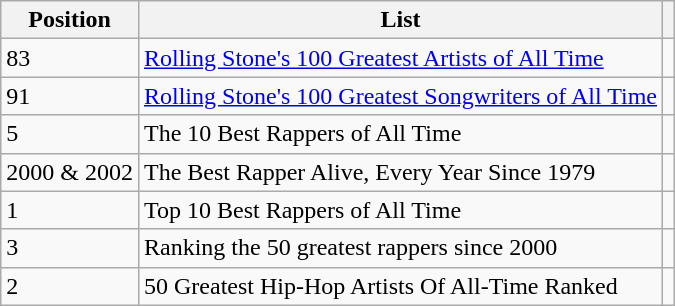<table class="wikitable">
<tr>
<th>Position</th>
<th>List</th>
<th></th>
</tr>
<tr>
<td>83</td>
<td><a href='#'>Rolling Stone's 100 Greatest Artists of All Time</a></td>
<td></td>
</tr>
<tr>
<td>91</td>
<td><a href='#'>Rolling Stone's 100 Greatest Songwriters of All Time</a></td>
<td></td>
</tr>
<tr>
<td>5</td>
<td>The 10 Best Rappers of All Time</td>
<td></td>
</tr>
<tr>
<td>2000 & 2002</td>
<td>The Best Rapper Alive, Every Year Since 1979</td>
<td></td>
</tr>
<tr>
<td>1</td>
<td>Top 10 Best Rappers of All Time</td>
<td></td>
</tr>
<tr>
<td>3</td>
<td>Ranking the 50 greatest rappers since 2000</td>
<td></td>
</tr>
<tr>
<td>2</td>
<td>50 Greatest Hip-Hop Artists Of All-Time Ranked</td>
<td></td>
</tr>
</table>
